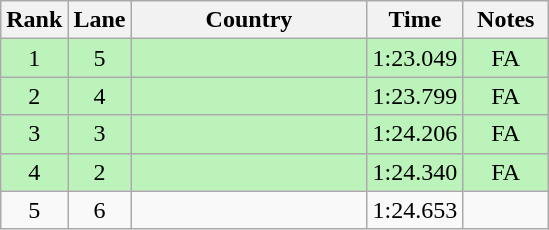<table class="wikitable" style="text-align:center;">
<tr>
<th width=30>Rank</th>
<th width=30>Lane</th>
<th width=150>Country</th>
<th width=30>Time</th>
<th width=50>Notes</th>
</tr>
<tr bgcolor=bbf3bb>
<td>1</td>
<td>5</td>
<td align=left></td>
<td>1:23.049</td>
<td>FA</td>
</tr>
<tr bgcolor=bbf3bb>
<td>2</td>
<td>4</td>
<td align=left></td>
<td>1:23.799</td>
<td>FA</td>
</tr>
<tr bgcolor=bbf3bb>
<td>3</td>
<td>3</td>
<td align=left></td>
<td>1:24.206</td>
<td>FA</td>
</tr>
<tr bgcolor=bbf3bb>
<td>4</td>
<td>2</td>
<td align=left></td>
<td>1:24.340</td>
<td>FA</td>
</tr>
<tr>
<td>5</td>
<td>6</td>
<td align=left></td>
<td>1:24.653</td>
<td></td>
</tr>
</table>
